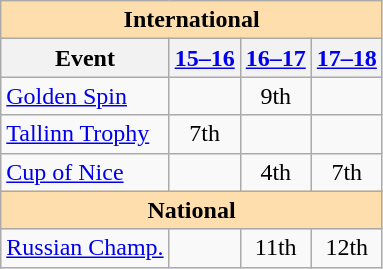<table class="wikitable" style="text-align:center">
<tr>
<th style="background-color: #ffdead; " colspan=5 align=center>International</th>
</tr>
<tr>
<th>Event</th>
<th><a href='#'>15–16</a></th>
<th><a href='#'>16–17</a></th>
<th><a href='#'>17–18</a></th>
</tr>
<tr>
<td align=left> <a href='#'>Golden Spin</a></td>
<td></td>
<td>9th</td>
<td></td>
</tr>
<tr>
<td align=left> <a href='#'>Tallinn Trophy</a></td>
<td>7th</td>
<td></td>
<td></td>
</tr>
<tr>
<td align=left><a href='#'>Cup of Nice</a></td>
<td></td>
<td>4th</td>
<td>7th</td>
</tr>
<tr>
<th style="background-color: #ffdead; " colspan=5 align=center>National</th>
</tr>
<tr>
<td align=left><a href='#'>Russian Champ.</a></td>
<td></td>
<td>11th</td>
<td>12th</td>
</tr>
</table>
